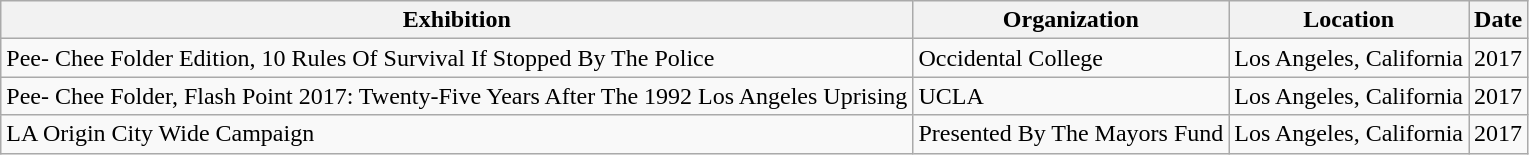<table class="wikitable">
<tr>
<th>Exhibition</th>
<th>Organization</th>
<th>Location</th>
<th>Date</th>
</tr>
<tr>
<td>Pee- Chee Folder Edition, 10 Rules Of Survival If Stopped By The Police</td>
<td>Occidental College</td>
<td>Los Angeles, California</td>
<td>2017</td>
</tr>
<tr>
<td>Pee- Chee Folder, Flash Point 2017: Twenty-Five Years After The 1992 Los Angeles Uprising</td>
<td>UCLA</td>
<td>Los Angeles, California</td>
<td>2017</td>
</tr>
<tr>
<td>LA Origin City Wide Campaign</td>
<td>Presented By The Mayors Fund</td>
<td>Los Angeles, California</td>
<td>2017</td>
</tr>
</table>
